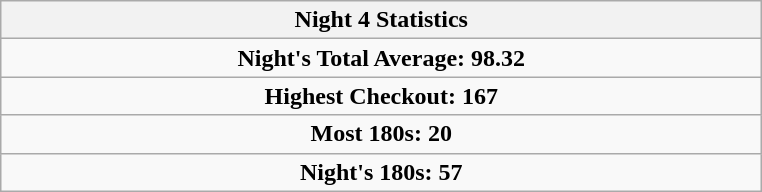<table class=wikitable style="text-align:center">
<tr>
<th width=500>Night 4 Statistics</th>
</tr>
<tr align=center>
<td colspan="3"><strong>Night's Total Average:</strong> <strong>98.32</strong></td>
</tr>
<tr align=center>
<td colspan="3"><strong>Highest Checkout:</strong>  <strong>167</strong></td>
</tr>
<tr align=center>
<td colspan="3"><strong>Most 180s:</strong>  <strong>20</strong></td>
</tr>
<tr align=center>
<td colspan="3"><strong>Night's 180s:</strong> <strong>57</strong></td>
</tr>
</table>
